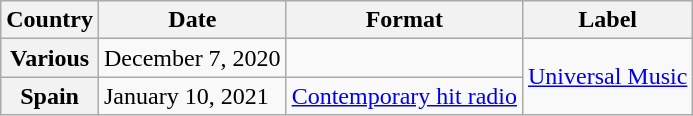<table class="wikitable plainrowheaders">
<tr>
<th>Country</th>
<th>Date</th>
<th>Format</th>
<th>Label</th>
</tr>
<tr>
<th scope="row">Various</th>
<td>December 7, 2020</td>
<td></td>
<td rowspan="2"><a href='#'>Universal Music</a></td>
</tr>
<tr>
<th scope="row">Spain</th>
<td>January 10, 2021</td>
<td><a href='#'>Contemporary hit radio</a></td>
</tr>
</table>
